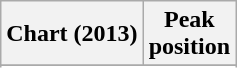<table class="wikitable sortable">
<tr>
<th>Chart (2013)</th>
<th>Peak<br>position</th>
</tr>
<tr>
</tr>
<tr>
</tr>
<tr>
</tr>
</table>
